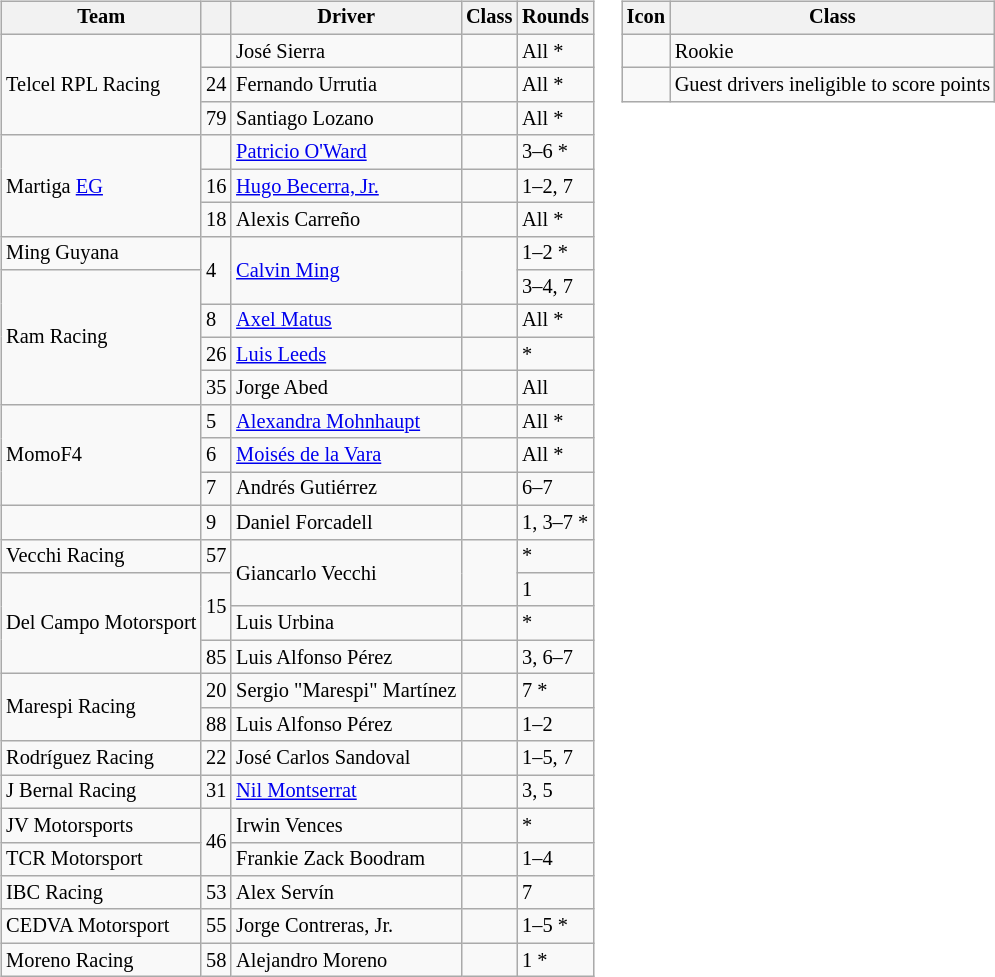<table>
<tr>
<td><br><table class="wikitable" style="font-size: 85%">
<tr>
<th>Team</th>
<th></th>
<th>Driver</th>
<th>Class</th>
<th>Rounds</th>
</tr>
<tr>
<td rowspan=3> Telcel RPL Racing</td>
<td></td>
<td> José Sierra</td>
<td></td>
<td>All *</td>
</tr>
<tr>
<td>24</td>
<td> Fernando Urrutia</td>
<td></td>
<td>All *</td>
</tr>
<tr>
<td>79</td>
<td> Santiago Lozano</td>
<td></td>
<td>All *</td>
</tr>
<tr>
<td rowspan=3> Martiga <a href='#'>EG</a></td>
<td></td>
<td> <a href='#'>Patricio O'Ward</a></td>
<td></td>
<td>3–6 *</td>
</tr>
<tr>
<td>16</td>
<td> <a href='#'>Hugo Becerra, Jr.</a></td>
<td></td>
<td>1–2, 7</td>
</tr>
<tr>
<td>18</td>
<td> Alexis Carreño</td>
<td></td>
<td>All *</td>
</tr>
<tr>
<td> Ming Guyana</td>
<td rowspan=2>4</td>
<td rowspan=2> <a href='#'>Calvin Ming</a></td>
<td rowspan=2></td>
<td>1–2 *</td>
</tr>
<tr>
<td rowspan=4> Ram Racing</td>
<td>3–4, 7</td>
</tr>
<tr>
<td>8</td>
<td> <a href='#'>Axel Matus</a></td>
<td></td>
<td>All *</td>
</tr>
<tr>
<td>26</td>
<td> <a href='#'>Luis Leeds</a></td>
<td></td>
<td>*</td>
</tr>
<tr>
<td>35</td>
<td> Jorge Abed</td>
<td></td>
<td>All</td>
</tr>
<tr>
<td rowspan=3> MomoF4</td>
<td>5</td>
<td> <a href='#'>Alexandra Mohnhaupt</a></td>
<td style="text-align:center"></td>
<td>All *</td>
</tr>
<tr>
<td>6</td>
<td> <a href='#'>Moisés de la Vara</a></td>
<td style="text-align:center"></td>
<td>All *</td>
</tr>
<tr>
<td>7</td>
<td> Andrés Gutiérrez</td>
<td style="text-align:center"></td>
<td>6–7</td>
</tr>
<tr>
<td nowrap></td>
<td>9</td>
<td> Daniel Forcadell</td>
<td></td>
<td>1, 3–7 *</td>
</tr>
<tr>
<td> Vecchi Racing</td>
<td>57</td>
<td rowspan=2> Giancarlo Vecchi</td>
<td rowspan=2></td>
<td>*</td>
</tr>
<tr>
<td rowspan=3> Del Campo Motorsport</td>
<td rowspan=2>15</td>
<td>1</td>
</tr>
<tr>
<td> Luis Urbina</td>
<td></td>
<td>*</td>
</tr>
<tr>
<td>85</td>
<td> Luis Alfonso Pérez</td>
<td></td>
<td>3, 6–7</td>
</tr>
<tr>
<td rowspan=2> Marespi Racing</td>
<td>20</td>
<td nowrap> Sergio "Marespi" Martínez</td>
<td></td>
<td>7 *</td>
</tr>
<tr>
<td>88</td>
<td> Luis Alfonso Pérez</td>
<td></td>
<td>1–2</td>
</tr>
<tr>
<td> Rodríguez Racing</td>
<td>22</td>
<td> José Carlos Sandoval</td>
<td></td>
<td>1–5, 7</td>
</tr>
<tr>
<td> J Bernal Racing</td>
<td>31</td>
<td> <a href='#'>Nil Montserrat</a></td>
<td style="text-align:center"></td>
<td>3, 5</td>
</tr>
<tr>
<td> JV Motorsports</td>
<td rowspan=2>46</td>
<td> Irwin Vences</td>
<td></td>
<td>*</td>
</tr>
<tr>
<td> TCR Motorsport</td>
<td> Frankie Zack Boodram</td>
<td style="text-align:center"></td>
<td>1–4</td>
</tr>
<tr>
<td> IBC Racing</td>
<td>53</td>
<td> Alex Servín</td>
<td style="text-align:center"></td>
<td>7</td>
</tr>
<tr>
<td> CEDVA Motorsport</td>
<td>55</td>
<td> Jorge Contreras, Jr.</td>
<td></td>
<td>1–5 *</td>
</tr>
<tr>
<td> Moreno Racing</td>
<td>58</td>
<td> Alejandro Moreno</td>
<td></td>
<td>1 *</td>
</tr>
</table>
</td>
<td style="vertical-align:top"><br><table class="wikitable" style="font-size: 85%">
<tr>
<th>Icon</th>
<th>Class</th>
</tr>
<tr>
<td style="text-align:center"></td>
<td>Rookie</td>
</tr>
<tr>
<td style="text-align:center"></td>
<td>Guest drivers ineligible to score points</td>
</tr>
</table>
</td>
</tr>
</table>
